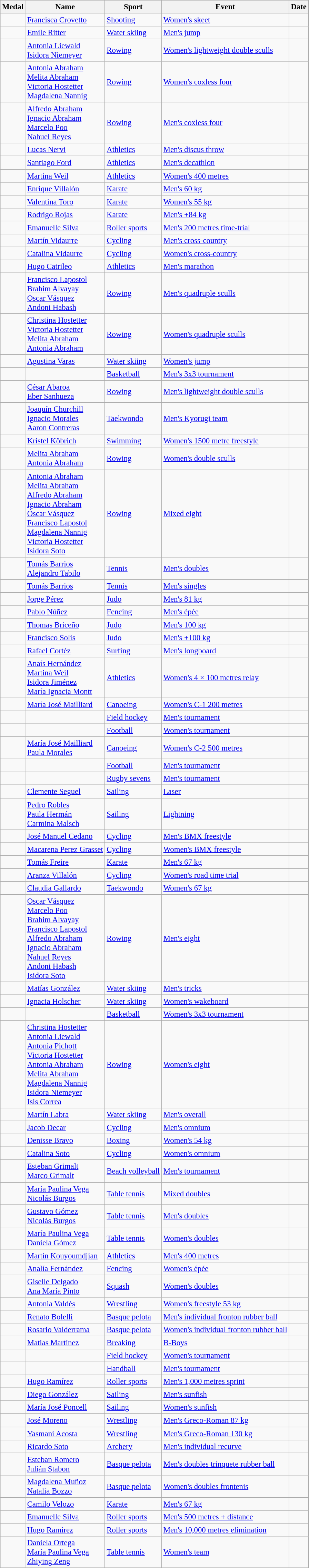<table class="wikitable sortable" style="font-size:95%">
<tr>
<th>Medal</th>
<th>Name</th>
<th>Sport</th>
<th>Event</th>
<th>Date</th>
</tr>
<tr>
<td></td>
<td><a href='#'>Francisca Crovetto</a></td>
<td><a href='#'>Shooting</a></td>
<td><a href='#'>Women's skeet</a></td>
<td></td>
</tr>
<tr>
<td></td>
<td><a href='#'>Emile Ritter</a></td>
<td><a href='#'>Water skiing</a></td>
<td><a href='#'>Men's jump</a></td>
<td></td>
</tr>
<tr>
<td></td>
<td><a href='#'>Antonia Liewald</a><br><a href='#'>Isidora Niemeyer</a></td>
<td><a href='#'>Rowing</a></td>
<td><a href='#'>Women's lightweight double sculls</a></td>
<td></td>
</tr>
<tr>
<td></td>
<td><a href='#'>Antonia Abraham</a><br><a href='#'>Melita Abraham</a><br><a href='#'>Victoria Hostetter</a><br><a href='#'>Magdalena Nannig</a></td>
<td><a href='#'>Rowing</a></td>
<td><a href='#'>Women's coxless four</a></td>
<td></td>
</tr>
<tr>
<td></td>
<td><a href='#'>Alfredo Abraham</a><br><a href='#'>Ignacio Abraham</a><br><a href='#'>Marcelo Poo</a><br><a href='#'>Nahuel Reyes</a></td>
<td><a href='#'>Rowing</a></td>
<td><a href='#'>Men's coxless four</a></td>
<td></td>
</tr>
<tr>
<td></td>
<td><a href='#'>Lucas Nervi</a></td>
<td><a href='#'>Athletics</a></td>
<td><a href='#'>Men's discus throw</a></td>
<td></td>
</tr>
<tr>
<td></td>
<td><a href='#'>Santiago Ford</a></td>
<td><a href='#'>Athletics</a></td>
<td><a href='#'>Men's decathlon</a></td>
<td></td>
</tr>
<tr>
<td></td>
<td><a href='#'>Martina Weil</a></td>
<td><a href='#'>Athletics</a></td>
<td><a href='#'>Women's 400 metres</a></td>
<td></td>
</tr>
<tr>
<td></td>
<td><a href='#'>Enrique Villalón</a></td>
<td><a href='#'>Karate</a></td>
<td><a href='#'>Men's 60 kg</a></td>
<td></td>
</tr>
<tr>
<td></td>
<td><a href='#'>Valentina Toro</a></td>
<td><a href='#'>Karate</a></td>
<td><a href='#'>Women's 55 kg</a></td>
<td></td>
</tr>
<tr>
<td></td>
<td><a href='#'>Rodrigo Rojas</a></td>
<td><a href='#'>Karate</a></td>
<td><a href='#'>Men's +84 kg</a></td>
<td></td>
</tr>
<tr>
<td></td>
<td><a href='#'>Emanuelle Silva</a></td>
<td><a href='#'>Roller sports</a></td>
<td><a href='#'>Men's 200 metres time-trial</a></td>
<td></td>
</tr>
<tr>
<td></td>
<td><a href='#'>Martín Vidaurre</a></td>
<td><a href='#'>Cycling</a></td>
<td><a href='#'>Men's cross-country</a></td>
<td></td>
</tr>
<tr>
<td></td>
<td><a href='#'>Catalina Vidaurre</a></td>
<td><a href='#'>Cycling</a></td>
<td><a href='#'>Women's cross-country</a></td>
<td></td>
</tr>
<tr>
<td></td>
<td><a href='#'>Hugo Catrileo</a></td>
<td><a href='#'>Athletics</a></td>
<td><a href='#'>Men's marathon</a></td>
<td></td>
</tr>
<tr>
<td></td>
<td><a href='#'>Francisco Lapostol</a><br><a href='#'>Brahim Alvayay</a><br><a href='#'>Oscar Vásquez</a><br><a href='#'>Andoni Habash</a></td>
<td><a href='#'>Rowing</a></td>
<td><a href='#'>Men's quadruple sculls</a></td>
<td></td>
</tr>
<tr>
<td></td>
<td><a href='#'>Christina Hostetter</a><br><a href='#'>Victoria Hostetter</a><br><a href='#'>Melita Abraham</a><br><a href='#'>Antonia Abraham</a></td>
<td><a href='#'>Rowing</a></td>
<td><a href='#'>Women's quadruple sculls</a></td>
<td></td>
</tr>
<tr>
<td></td>
<td><a href='#'>Agustina Varas</a></td>
<td><a href='#'>Water skiing</a></td>
<td><a href='#'>Women's jump</a></td>
<td></td>
</tr>
<tr>
<td></td>
<td><br></td>
<td><a href='#'>Basketball</a></td>
<td><a href='#'>Men's 3x3 tournament</a></td>
<td></td>
</tr>
<tr>
<td></td>
<td><a href='#'>César Abaroa</a><br><a href='#'>Eber Sanhueza</a></td>
<td><a href='#'>Rowing</a></td>
<td><a href='#'>Men's lightweight double sculls</a></td>
<td></td>
</tr>
<tr>
<td></td>
<td><a href='#'>Joaquín Churchill</a><br><a href='#'>Ignacio Morales</a><br><a href='#'>Aaron Contreras</a></td>
<td><a href='#'>Taekwondo</a></td>
<td><a href='#'>Men's Kyorugi team</a></td>
<td></td>
</tr>
<tr>
<td></td>
<td><a href='#'>Kristel Köbrich</a></td>
<td><a href='#'>Swimming</a></td>
<td><a href='#'>Women's 1500 metre freestyle</a></td>
<td></td>
</tr>
<tr>
<td></td>
<td><a href='#'>Melita Abraham</a><br><a href='#'>Antonia Abraham</a></td>
<td><a href='#'>Rowing</a></td>
<td><a href='#'>Women's double sculls</a></td>
<td></td>
</tr>
<tr>
<td></td>
<td><a href='#'>Antonia Abraham</a><br><a href='#'>Melita Abraham</a><br><a href='#'>Alfredo Abraham</a><br><a href='#'>Ignacio Abraham</a><br><a href='#'>Óscar Vásquez</a><br><a href='#'>Francisco Lapostol</a><br><a href='#'>Magdalena Nannig</a><br><a href='#'>Victoria Hostetter</a><br><a href='#'>Isidora Soto</a></td>
<td><a href='#'>Rowing</a></td>
<td><a href='#'>Mixed eight</a></td>
<td></td>
</tr>
<tr>
<td></td>
<td><a href='#'>Tomás Barrios</a> <br><a href='#'>Alejandro Tabilo</a></td>
<td><a href='#'>Tennis</a></td>
<td><a href='#'>Men's doubles</a></td>
<td></td>
</tr>
<tr>
<td></td>
<td><a href='#'>Tomás Barrios</a></td>
<td><a href='#'>Tennis</a></td>
<td><a href='#'>Men's singles</a></td>
<td></td>
</tr>
<tr>
<td></td>
<td><a href='#'>Jorge Pérez</a></td>
<td><a href='#'>Judo</a></td>
<td><a href='#'>Men's 81 kg</a></td>
<td></td>
</tr>
<tr>
<td></td>
<td><a href='#'>Pablo Núñez</a></td>
<td><a href='#'>Fencing</a></td>
<td><a href='#'>Men's épée</a></td>
<td></td>
</tr>
<tr>
<td></td>
<td><a href='#'>Thomas Briceño</a></td>
<td><a href='#'>Judo</a></td>
<td><a href='#'>Men's 100 kg</a></td>
<td></td>
</tr>
<tr>
<td></td>
<td><a href='#'>Francisco Solis</a></td>
<td><a href='#'>Judo</a></td>
<td><a href='#'>Men's +100 kg</a></td>
<td></td>
</tr>
<tr>
<td></td>
<td><a href='#'>Rafael Cortéz</a></td>
<td><a href='#'>Surfing</a></td>
<td><a href='#'>Men's longboard</a></td>
<td></td>
</tr>
<tr>
<td></td>
<td><a href='#'>Anaís Hernández</a><br><a href='#'>Martina Weil</a><br><a href='#'>Isidora Jiménez</a><br><a href='#'>María Ignacia Montt</a></td>
<td><a href='#'>Athletics</a></td>
<td><a href='#'>Women's 4 × 100 metres relay</a></td>
<td></td>
</tr>
<tr>
<td></td>
<td><a href='#'>María José Mailliard</a></td>
<td><a href='#'>Canoeing</a></td>
<td><a href='#'>Women's C-1 200 metres</a></td>
<td></td>
</tr>
<tr>
<td></td>
<td><br></td>
<td><a href='#'>Field hockey</a></td>
<td><a href='#'>Men's tournament</a></td>
<td></td>
</tr>
<tr>
<td></td>
<td><br></td>
<td><a href='#'>Football</a></td>
<td><a href='#'>Women's tournament</a></td>
<td></td>
</tr>
<tr>
<td></td>
<td><a href='#'>María José Mailliard</a><br><a href='#'>Paula Morales</a></td>
<td><a href='#'>Canoeing</a></td>
<td><a href='#'>Women's C-2 500 metres</a></td>
<td></td>
</tr>
<tr>
<td></td>
<td><br></td>
<td><a href='#'>Football</a></td>
<td><a href='#'>Men's tournament</a></td>
<td></td>
</tr>
<tr>
<td></td>
<td><br></td>
<td><a href='#'>Rugby sevens</a></td>
<td><a href='#'>Men's tournament</a></td>
<td></td>
</tr>
<tr>
<td></td>
<td><a href='#'>Clemente Seguel</a></td>
<td><a href='#'>Sailing</a></td>
<td><a href='#'>Laser</a></td>
<td></td>
</tr>
<tr>
<td></td>
<td><a href='#'>Pedro Robles</a><br><a href='#'>Paula Hermán</a><br><a href='#'>Carmina Malsch</a></td>
<td><a href='#'>Sailing</a></td>
<td><a href='#'>Lightning</a></td>
<td></td>
</tr>
<tr>
<td></td>
<td><a href='#'>José Manuel Cedano</a></td>
<td><a href='#'>Cycling</a></td>
<td><a href='#'>Men's BMX freestyle</a></td>
<td></td>
</tr>
<tr>
<td></td>
<td><a href='#'>Macarena Perez Grasset</a></td>
<td><a href='#'>Cycling</a></td>
<td><a href='#'>Women's BMX freestyle</a></td>
<td></td>
</tr>
<tr>
<td></td>
<td><a href='#'>Tomás Freire</a></td>
<td><a href='#'>Karate</a></td>
<td><a href='#'>Men's 67 kg</a></td>
<td></td>
</tr>
<tr>
<td></td>
<td><a href='#'>Aranza Villalón</a></td>
<td><a href='#'>Cycling</a></td>
<td><a href='#'>Women's road time trial</a></td>
<td></td>
</tr>
<tr>
<td></td>
<td><a href='#'>Claudia Gallardo</a></td>
<td><a href='#'>Taekwondo</a></td>
<td><a href='#'>Women's 67 kg</a></td>
<td></td>
</tr>
<tr>
<td></td>
<td><a href='#'>Oscar Vásquez</a><br><a href='#'>Marcelo Poo</a><br><a href='#'>Brahim Alvayay</a><br><a href='#'>Francisco Lapostol</a><br><a href='#'>Alfredo Abraham</a><br><a href='#'>Ignacio Abraham</a><br><a href='#'>Nahuel Reyes</a><br><a href='#'>Andoni Habash</a><br><a href='#'>Isidora Soto</a></td>
<td><a href='#'>Rowing</a></td>
<td><a href='#'>Men's eight</a></td>
<td></td>
</tr>
<tr>
<td></td>
<td><a href='#'>Matías González</a></td>
<td><a href='#'>Water skiing</a></td>
<td><a href='#'>Men's tricks</a></td>
<td></td>
</tr>
<tr>
<td></td>
<td><a href='#'>Ignacia Holscher</a></td>
<td><a href='#'>Water skiing</a></td>
<td><a href='#'>Women's wakeboard</a></td>
<td></td>
</tr>
<tr>
<td></td>
<td><br></td>
<td><a href='#'>Basketball</a></td>
<td><a href='#'>Women's 3x3 tournament</a></td>
<td></td>
</tr>
<tr>
<td></td>
<td><a href='#'>Christina Hostetter</a><br><a href='#'>Antonia Liewald</a><br><a href='#'>Antonia Pichott</a><br><a href='#'>Victoria Hostetter</a><br><a href='#'>Antonia Abraham</a><br><a href='#'>Melita Abraham</a><br><a href='#'>Magdalena Nannig</a><br><a href='#'>Isidora Niemeyer</a><br><a href='#'>Isis Correa</a></td>
<td><a href='#'>Rowing</a></td>
<td><a href='#'>Women's eight</a></td>
<td></td>
</tr>
<tr>
<td></td>
<td><a href='#'>Martín Labra</a></td>
<td><a href='#'>Water skiing</a></td>
<td><a href='#'>Men's overall</a></td>
<td></td>
</tr>
<tr>
<td></td>
<td><a href='#'>Jacob Decar</a></td>
<td><a href='#'>Cycling</a></td>
<td><a href='#'>Men's omnium</a></td>
<td></td>
</tr>
<tr>
<td></td>
<td><a href='#'>Denisse Bravo</a></td>
<td><a href='#'>Boxing</a></td>
<td><a href='#'>Women's 54 kg</a></td>
<td></td>
</tr>
<tr>
<td></td>
<td><a href='#'>Catalina Soto</a></td>
<td><a href='#'>Cycling</a></td>
<td><a href='#'>Women's omnium</a></td>
<td></td>
</tr>
<tr>
<td></td>
<td><a href='#'>Esteban Grimalt</a><br><a href='#'>Marco Grimalt</a></td>
<td><a href='#'>Beach volleyball</a></td>
<td><a href='#'>Men's tournament</a></td>
<td></td>
</tr>
<tr>
<td></td>
<td><a href='#'>María Paulina Vega</a><br><a href='#'>Nicolás Burgos</a></td>
<td><a href='#'>Table tennis</a></td>
<td><a href='#'>Mixed doubles</a></td>
<td></td>
</tr>
<tr>
<td></td>
<td><a href='#'>Gustavo Gómez</a><br><a href='#'>Nicolás Burgos</a></td>
<td><a href='#'>Table tennis</a></td>
<td><a href='#'>Men's doubles</a></td>
<td></td>
</tr>
<tr>
<td></td>
<td><a href='#'>María Paulina Vega</a><br><a href='#'>Daniela Gómez</a></td>
<td><a href='#'>Table tennis</a></td>
<td><a href='#'>Women's doubles</a></td>
<td></td>
</tr>
<tr>
<td></td>
<td><a href='#'>Martín Kouyoumdjian</a></td>
<td><a href='#'>Athletics</a></td>
<td><a href='#'>Men's 400 metres</a></td>
<td></td>
</tr>
<tr>
<td></td>
<td><a href='#'>Analía Fernández</a></td>
<td><a href='#'>Fencing</a></td>
<td><a href='#'>Women's épée</a></td>
<td></td>
</tr>
<tr>
<td></td>
<td><a href='#'>Giselle Delgado</a><br><a href='#'>Ana María Pinto</a></td>
<td><a href='#'>Squash</a></td>
<td><a href='#'>Women's doubles</a></td>
<td></td>
</tr>
<tr>
<td></td>
<td><a href='#'>Antonia Valdés</a></td>
<td><a href='#'>Wrestling</a></td>
<td><a href='#'>Women's freestyle 53 kg</a></td>
<td></td>
</tr>
<tr>
<td></td>
<td><a href='#'>Renato Bolelli</a></td>
<td><a href='#'>Basque pelota</a></td>
<td><a href='#'>Men's individual fronton rubber ball</a></td>
<td></td>
</tr>
<tr>
<td></td>
<td><a href='#'>Rosario Valderrama</a></td>
<td><a href='#'>Basque pelota</a></td>
<td><a href='#'>Women's individual fronton rubber ball</a></td>
<td></td>
</tr>
<tr>
<td></td>
<td><a href='#'>Matías Martínez</a></td>
<td><a href='#'>Breaking</a></td>
<td><a href='#'>B-Boys</a></td>
<td></td>
</tr>
<tr>
<td></td>
<td><br></td>
<td><a href='#'>Field hockey</a></td>
<td><a href='#'>Women's tournament</a></td>
<td></td>
</tr>
<tr>
<td></td>
<td><br></td>
<td><a href='#'>Handball</a></td>
<td><a href='#'>Men's tournament</a></td>
<td></td>
</tr>
<tr>
<td></td>
<td><a href='#'>Hugo Ramírez</a></td>
<td><a href='#'>Roller sports</a></td>
<td><a href='#'>Men's 1,000 metres sprint</a></td>
<td></td>
</tr>
<tr>
<td></td>
<td><a href='#'>Diego González</a></td>
<td><a href='#'>Sailing</a></td>
<td><a href='#'>Men's sunfish</a></td>
<td></td>
</tr>
<tr>
<td></td>
<td><a href='#'>María José Poncell</a></td>
<td><a href='#'>Sailing</a></td>
<td><a href='#'>Women's sunfish</a></td>
<td></td>
</tr>
<tr>
<td></td>
<td><a href='#'>José Moreno</a></td>
<td><a href='#'>Wrestling</a></td>
<td><a href='#'>Men's Greco-Roman 87 kg</a></td>
<td></td>
</tr>
<tr>
<td></td>
<td><a href='#'>Yasmani Acosta</a></td>
<td><a href='#'>Wrestling</a></td>
<td><a href='#'>Men's Greco-Roman 130 kg</a></td>
<td></td>
</tr>
<tr>
<td></td>
<td><a href='#'>Ricardo Soto</a></td>
<td><a href='#'>Archery</a></td>
<td><a href='#'>Men's individual recurve</a></td>
<td></td>
</tr>
<tr>
<td></td>
<td><a href='#'>Esteban Romero</a><br><a href='#'>Julián Stabon</a></td>
<td><a href='#'>Basque pelota</a></td>
<td><a href='#'>Men's doubles trinquete rubber ball</a></td>
<td></td>
</tr>
<tr>
<td></td>
<td><a href='#'>Magdalena Muñoz</a><br><a href='#'>Natalia Bozzo</a></td>
<td><a href='#'>Basque pelota</a></td>
<td><a href='#'>Women's doubles frontenis</a></td>
<td></td>
</tr>
<tr>
<td></td>
<td><a href='#'>Camilo Velozo</a></td>
<td><a href='#'>Karate</a></td>
<td><a href='#'>Men's 67 kg</a></td>
<td></td>
</tr>
<tr>
<td></td>
<td><a href='#'>Emanuelle Silva</a></td>
<td><a href='#'>Roller sports</a></td>
<td><a href='#'>Men's 500 metres + distance</a></td>
<td></td>
</tr>
<tr>
<td></td>
<td><a href='#'>Hugo Ramírez</a></td>
<td><a href='#'>Roller sports</a></td>
<td><a href='#'>Men's 10,000 metres elimination</a></td>
<td></td>
</tr>
<tr>
<td></td>
<td><a href='#'>Daniela Ortega</a><br><a href='#'>María Paulina Vega</a><br><a href='#'>Zhiying Zeng</a></td>
<td><a href='#'>Table tennis</a></td>
<td><a href='#'>Women's team</a></td>
<td></td>
</tr>
</table>
